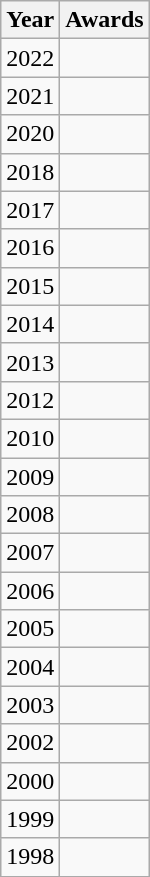<table class="wikitable">
<tr>
<th>Year</th>
<th>Awards</th>
</tr>
<tr>
<td>2022</td>
<td><br></td>
</tr>
<tr>
<td>2021</td>
<td><br></td>
</tr>
<tr>
<td>2020</td>
<td><br></td>
</tr>
<tr>
<td>2018</td>
<td><br></td>
</tr>
<tr>
<td>2017</td>
<td><br></td>
</tr>
<tr>
<td>2016</td>
<td><br></td>
</tr>
<tr>
<td>2015</td>
<td><br></td>
</tr>
<tr>
<td>2014</td>
<td><br></td>
</tr>
<tr>
<td>2013</td>
<td><br></td>
</tr>
<tr>
<td>2012</td>
<td><br></td>
</tr>
<tr>
<td>2010</td>
<td><br></td>
</tr>
<tr>
<td>2009</td>
<td><br></td>
</tr>
<tr>
<td>2008</td>
<td><br></td>
</tr>
<tr>
<td>2007</td>
<td><br></td>
</tr>
<tr>
<td>2006</td>
<td><br></td>
</tr>
<tr>
<td>2005</td>
<td><br></td>
</tr>
<tr>
<td>2004</td>
<td><br></td>
</tr>
<tr>
<td>2003</td>
<td><br></td>
</tr>
<tr>
<td>2002</td>
<td><br></td>
</tr>
<tr>
<td>2000</td>
<td><br></td>
</tr>
<tr>
<td>1999</td>
<td><br></td>
</tr>
<tr>
<td>1998</td>
<td><br></td>
</tr>
</table>
